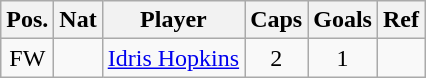<table class="wikitable"  style="text-align:center; border:1px #aaa solid;">
<tr>
<th>Pos.</th>
<th>Nat</th>
<th>Player</th>
<th>Caps</th>
<th>Goals</th>
<th>Ref</th>
</tr>
<tr>
<td>FW</td>
<td></td>
<td style="text-align:left;"><a href='#'>Idris Hopkins</a></td>
<td>2</td>
<td>1</td>
<td></td>
</tr>
</table>
